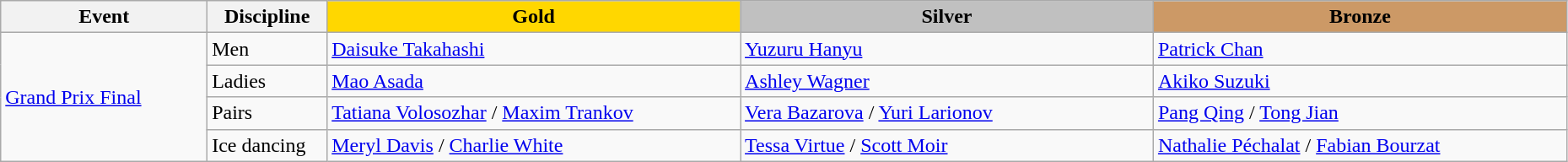<table class="wikitable" width="98%">
<tr>
<th width="10%">Event</th>
<th width="5%">Discipline</th>
<td width = "20%" align=center bgcolor=gold><strong>Gold</strong></td>
<td width = "20%" align=center bgcolor=silver><strong>Silver</strong></td>
<td width = "20%" align=center bgcolor=cc9966><strong>Bronze</strong></td>
</tr>
<tr>
<td rowspan=4><a href='#'>Grand Prix Final</a></td>
<td>Men</td>
<td> <a href='#'>Daisuke Takahashi</a></td>
<td> <a href='#'>Yuzuru Hanyu</a></td>
<td> <a href='#'>Patrick Chan</a></td>
</tr>
<tr>
<td>Ladies</td>
<td> <a href='#'>Mao Asada</a></td>
<td> <a href='#'>Ashley Wagner</a></td>
<td> <a href='#'>Akiko Suzuki</a></td>
</tr>
<tr>
<td>Pairs</td>
<td> <a href='#'>Tatiana Volosozhar</a> / <a href='#'>Maxim Trankov</a></td>
<td> <a href='#'>Vera Bazarova</a> / <a href='#'>Yuri Larionov</a></td>
<td> <a href='#'>Pang Qing</a> / <a href='#'>Tong Jian</a></td>
</tr>
<tr>
<td>Ice dancing</td>
<td> <a href='#'>Meryl Davis</a> / <a href='#'>Charlie White</a></td>
<td> <a href='#'>Tessa Virtue</a> / <a href='#'>Scott Moir</a></td>
<td> <a href='#'>Nathalie Péchalat</a> / <a href='#'>Fabian Bourzat</a></td>
</tr>
</table>
